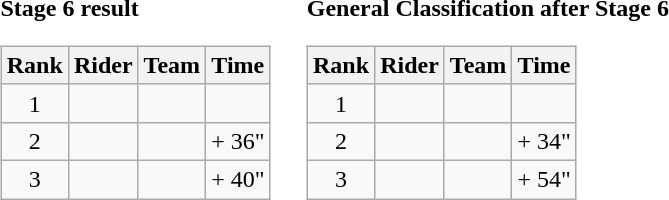<table>
<tr>
<td><strong>Stage 6 result</strong><br><table class="wikitable">
<tr>
<th scope="col">Rank</th>
<th scope="col">Rider</th>
<th scope="col">Team</th>
<th scope="col">Time</th>
</tr>
<tr>
<td style="text-align:center;">1</td>
<td></td>
<td></td>
<td style="text-align:right;"></td>
</tr>
<tr>
<td style="text-align:center;">2</td>
<td></td>
<td></td>
<td style="text-align:right;">+ 36"</td>
</tr>
<tr>
<td style="text-align:center;">3</td>
<td><s></s></td>
<td></td>
<td style="text-align:right;">+ 40"</td>
</tr>
</table>
</td>
<td></td>
<td><strong>General Classification after Stage 6</strong><br><table class="wikitable">
<tr>
<th scope="col">Rank</th>
<th scope="col">Rider</th>
<th scope="col">Team</th>
<th scope="col">Time</th>
</tr>
<tr>
<td style="text-align:center;">1</td>
<td></td>
<td></td>
<td style="text-align:right;"></td>
</tr>
<tr>
<td style="text-align:center;">2</td>
<td></td>
<td></td>
<td style="text-align:right;">+ 34"</td>
</tr>
<tr>
<td style="text-align:center;">3</td>
<td></td>
<td></td>
<td style="text-align:right;">+ 54"</td>
</tr>
</table>
</td>
</tr>
</table>
